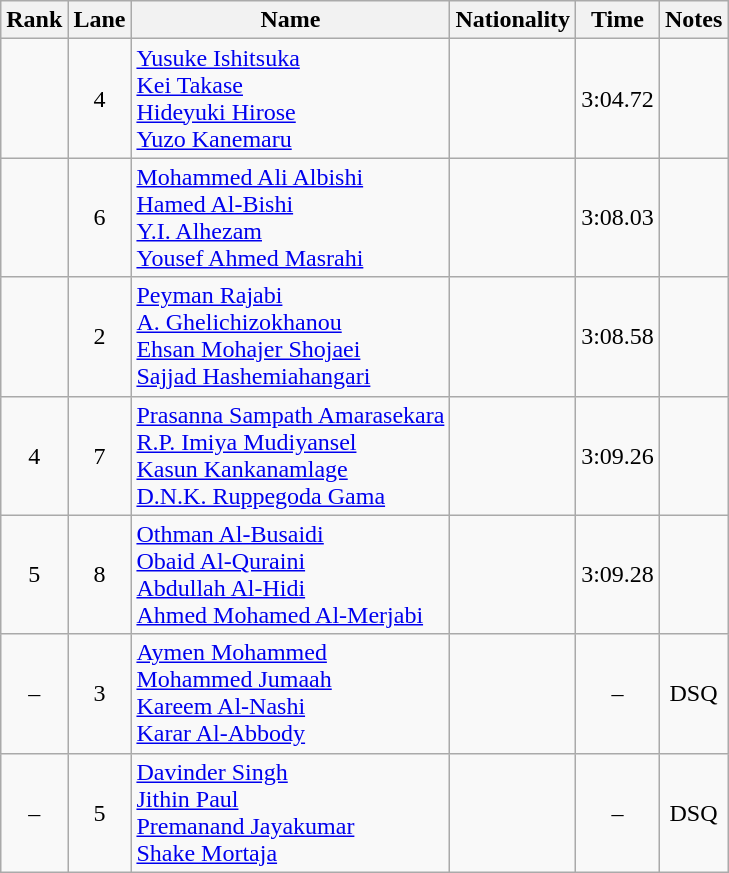<table class="wikitable sortable" style="text-align:center">
<tr>
<th>Rank</th>
<th>Lane</th>
<th>Name</th>
<th>Nationality</th>
<th>Time</th>
<th>Notes</th>
</tr>
<tr>
<td></td>
<td>4</td>
<td align=left><a href='#'>Yusuke Ishitsuka</a><br><a href='#'>Kei Takase</a><br><a href='#'>Hideyuki Hirose</a><br><a href='#'>Yuzo Kanemaru</a></td>
<td align=left></td>
<td>3:04.72</td>
<td></td>
</tr>
<tr>
<td></td>
<td>6</td>
<td align=left><a href='#'>Mohammed Ali Albishi</a><br><a href='#'>Hamed Al-Bishi</a><br><a href='#'>Y.I. Alhezam</a><br><a href='#'>Yousef Ahmed Masrahi</a></td>
<td align=left></td>
<td>3:08.03</td>
<td></td>
</tr>
<tr>
<td></td>
<td>2</td>
<td align=left><a href='#'>Peyman Rajabi</a><br><a href='#'>A. Ghelichizokhanou</a><br><a href='#'>Ehsan Mohajer Shojaei</a><br><a href='#'>Sajjad Hashemiahangari</a></td>
<td align=left></td>
<td>3:08.58</td>
<td></td>
</tr>
<tr>
<td>4</td>
<td>7</td>
<td align="left"><a href='#'>Prasanna Sampath Amarasekara</a><br><a href='#'>R.P. Imiya Mudiyansel</a><br><a href='#'>Kasun Kankanamlage</a><br><a href='#'>D.N.K. Ruppegoda Gama</a></td>
<td align=left></td>
<td>3:09.26</td>
<td></td>
</tr>
<tr>
<td>5</td>
<td>8</td>
<td align="left"><a href='#'>Othman Al-Busaidi</a><br><a href='#'>Obaid Al-Quraini</a><br><a href='#'>Abdullah Al-Hidi</a><br><a href='#'>Ahmed Mohamed Al-Merjabi</a></td>
<td align=left></td>
<td>3:09.28</td>
<td></td>
</tr>
<tr>
<td>–</td>
<td>3</td>
<td align="left"><a href='#'>Aymen Mohammed</a><br><a href='#'>Mohammed Jumaah</a><br><a href='#'>Kareem Al-Nashi</a><br><a href='#'>Karar Al-Abbody</a></td>
<td align=left></td>
<td>–</td>
<td>DSQ</td>
</tr>
<tr>
<td>–</td>
<td>5</td>
<td align="left"><a href='#'>Davinder Singh</a><br><a href='#'>Jithin Paul</a><br><a href='#'>Premanand Jayakumar</a><br><a href='#'>Shake Mortaja</a></td>
<td align=left></td>
<td>–</td>
<td>DSQ</td>
</tr>
</table>
